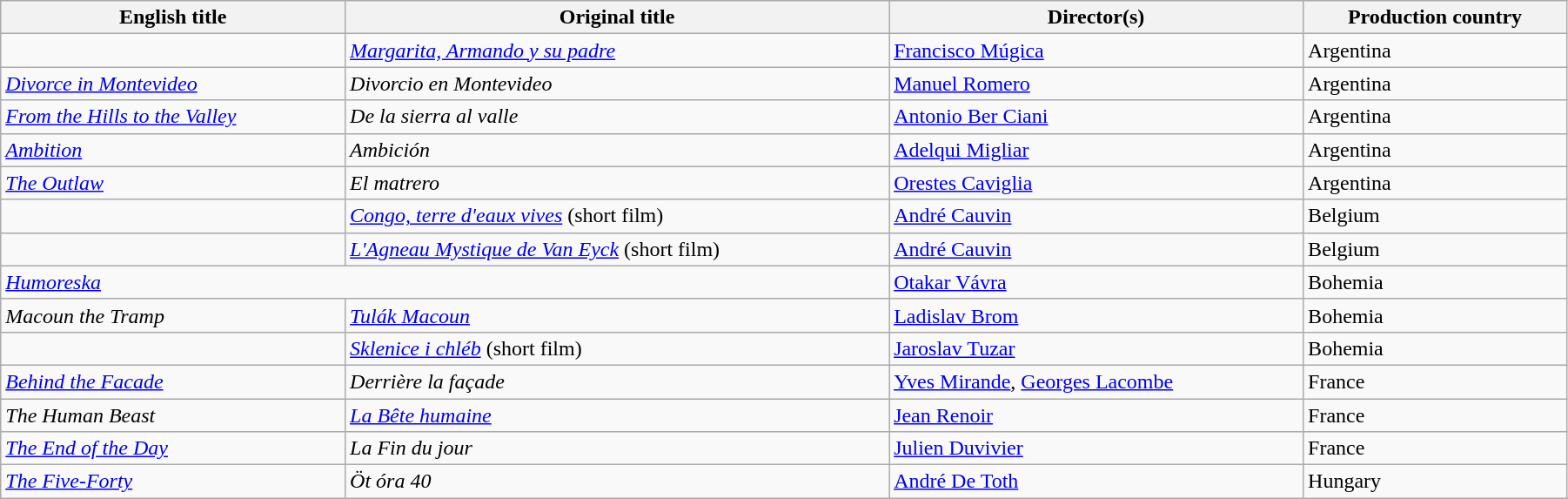<table class="sortable wikitable" width="95%">
<tr>
<th>English title</th>
<th>Original title</th>
<th>Director(s)</th>
<th>Production country</th>
</tr>
<tr>
<td></td>
<td><em><a href='#'>Margarita, Armando y su padre</a></em></td>
<td><a href='#'>Francisco Múgica</a></td>
<td>Argentina</td>
</tr>
<tr>
<td><em><a href='#'>Divorce in Montevideo</a></em></td>
<td><em>Divorcio en Montevideo</em></td>
<td><a href='#'>Manuel Romero</a></td>
<td>Argentina</td>
</tr>
<tr>
<td><em><a href='#'>From the Hills to the Valley</a></em></td>
<td><em>De la sierra al valle</em></td>
<td><a href='#'>Antonio Ber Ciani</a></td>
<td>Argentina</td>
</tr>
<tr>
<td><em><a href='#'>Ambition</a></em></td>
<td><em>Ambición</em></td>
<td><a href='#'>Adelqui Migliar</a></td>
<td>Argentina</td>
</tr>
<tr>
<td><em><a href='#'>The Outlaw</a></em></td>
<td><em>El matrero</em></td>
<td><a href='#'>Orestes Caviglia</a></td>
<td>Argentina</td>
</tr>
<tr>
<td></td>
<td><em><a href='#'>Congo, terre d'eaux vives</a></em> (short film)</td>
<td><a href='#'>André Cauvin</a></td>
<td>Belgium</td>
</tr>
<tr>
<td></td>
<td><em><a href='#'>L'Agneau Mystique de Van Eyck</a></em> (short film)</td>
<td><a href='#'>André Cauvin</a></td>
<td>Belgium</td>
</tr>
<tr>
<td colspan=2><em><a href='#'>Humoreska</a></em></td>
<td><a href='#'>Otakar Vávra</a></td>
<td>Bohemia</td>
</tr>
<tr>
<td><em>Macoun the Tramp</em></td>
<td><em><a href='#'>Tulák Macoun</a></em></td>
<td><a href='#'>Ladislav Brom</a></td>
<td>Bohemia</td>
</tr>
<tr>
<td></td>
<td><em><a href='#'>Sklenice i chléb</a></em> (short film)</td>
<td><a href='#'>Jaroslav Tuzar</a></td>
<td>Bohemia</td>
</tr>
<tr>
<td><em><a href='#'>Behind the Facade</a></em></td>
<td><em>Derrière la façade</em></td>
<td><a href='#'>Yves Mirande</a>, <a href='#'>Georges Lacombe</a></td>
<td>France</td>
</tr>
<tr>
<td><em>The Human Beast</em></td>
<td><em><a href='#'>La Bête humaine</a></em></td>
<td><a href='#'>Jean Renoir</a></td>
<td>France</td>
</tr>
<tr>
<td><em><a href='#'>The End of the Day</a></em></td>
<td><em>La Fin du jour</em></td>
<td><a href='#'>Julien Duvivier</a></td>
<td>France</td>
</tr>
<tr>
<td><em><a href='#'>The Five-Forty</a></em></td>
<td><em>Öt óra 40</em></td>
<td><a href='#'>André De Toth</a></td>
<td>Hungary</td>
</tr>
</table>
